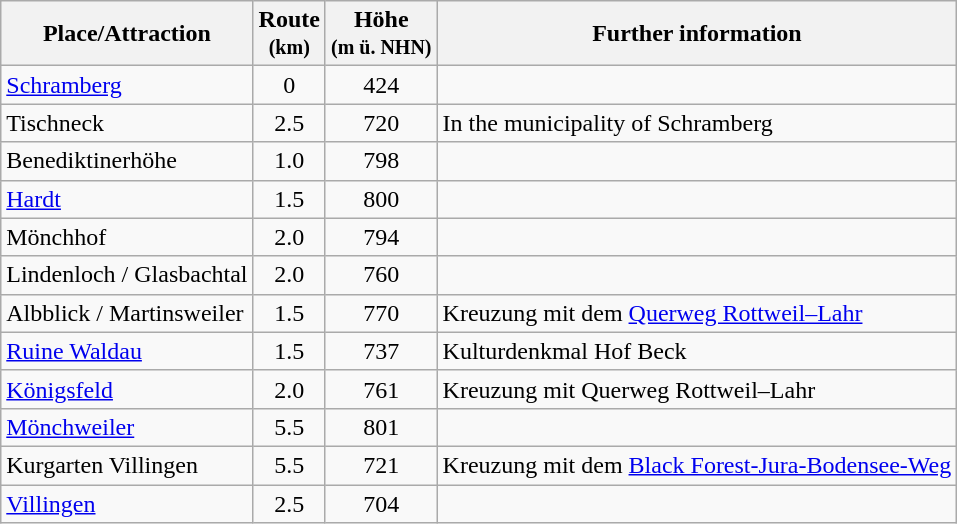<table class="wikitable toptextcells">
<tr class="hintergrundfarbe5">
<th>Place/Attraction</th>
<th>Route<br><small>(km)</small></th>
<th>Höhe<br><small>(m ü. NHN)</small></th>
<th class="unsortable">Further information</th>
</tr>
<tr>
<td><a href='#'>Schramberg</a></td>
<td style="text-align:center">0</td>
<td style="text-align:center">424</td>
<td></td>
</tr>
<tr>
<td>Tischneck</td>
<td style="text-align:center">2.5</td>
<td style="text-align:center">720</td>
<td>In the municipality of Schramberg</td>
</tr>
<tr>
<td>Benediktinerhöhe</td>
<td style="text-align:center">1.0</td>
<td style="text-align:center">798</td>
<td></td>
</tr>
<tr>
<td><a href='#'>Hardt</a></td>
<td style="text-align:center">1.5</td>
<td style="text-align:center">800</td>
<td></td>
</tr>
<tr>
<td>Mönchhof</td>
<td style="text-align:center">2.0</td>
<td style="text-align:center">794</td>
<td></td>
</tr>
<tr>
<td>Lindenloch / Glasbachtal</td>
<td style="text-align:center">2.0</td>
<td style="text-align:center">760</td>
<td></td>
</tr>
<tr>
<td>Albblick / Martinsweiler</td>
<td style="text-align:center">1.5</td>
<td style="text-align:center">770</td>
<td>Kreuzung mit dem <a href='#'>Querweg Rottweil–Lahr</a></td>
</tr>
<tr>
<td><a href='#'>Ruine Waldau</a></td>
<td style="text-align:center">1.5</td>
<td style="text-align:center">737</td>
<td>Kulturdenkmal Hof Beck</td>
</tr>
<tr>
<td><a href='#'>Königsfeld</a></td>
<td style="text-align:center">2.0</td>
<td style="text-align:center">761</td>
<td>Kreuzung mit Querweg Rottweil–Lahr</td>
</tr>
<tr>
<td><a href='#'>Mönchweiler</a></td>
<td style="text-align:center">5.5</td>
<td style="text-align:center">801</td>
<td></td>
</tr>
<tr>
<td>Kurgarten Villingen</td>
<td style="text-align:center">5.5</td>
<td style="text-align:center">721</td>
<td>Kreuzung mit dem <a href='#'>Black Forest-Jura-Bodensee-Weg</a></td>
</tr>
<tr>
<td><a href='#'>Villingen</a></td>
<td style="text-align:center">2.5</td>
<td style="text-align:center">704</td>
<td></td>
</tr>
</table>
